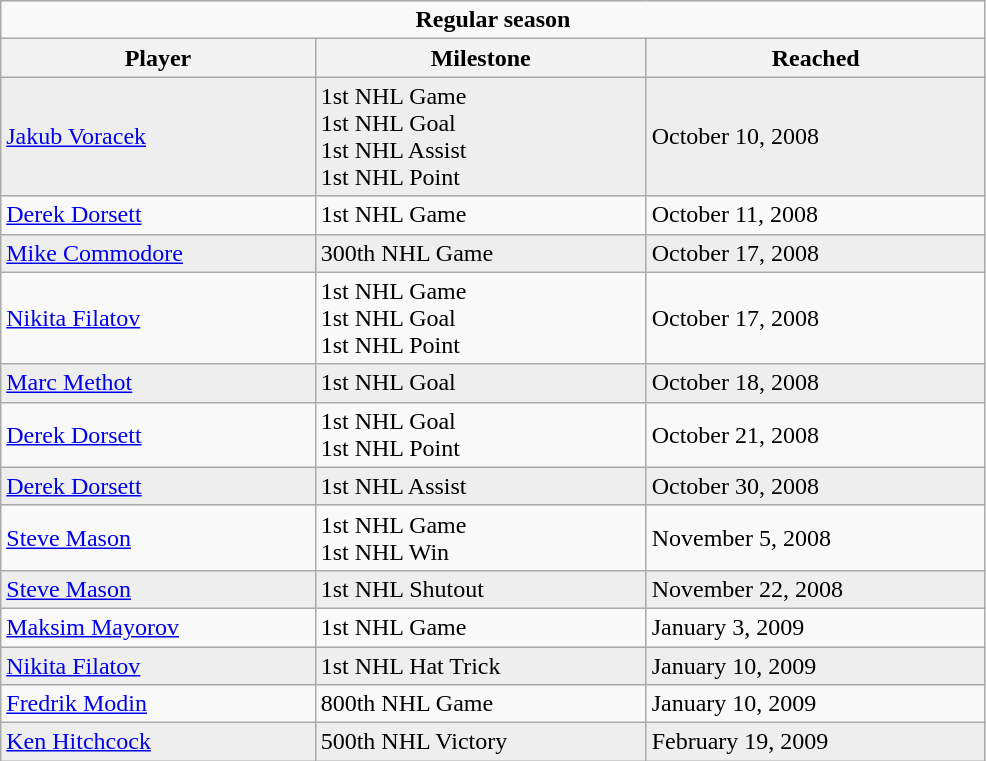<table class="wikitable" width="52%">
<tr>
<td colspan="10" align="center"><strong>Regular season</strong></td>
</tr>
<tr>
<th>Player</th>
<th>Milestone</th>
<th>Reached</th>
</tr>
<tr bgcolor="#eeeeee">
<td><a href='#'>Jakub Voracek</a></td>
<td>1st NHL Game<br>1st NHL Goal<br>1st NHL Assist<br>1st NHL Point</td>
<td>October 10, 2008</td>
</tr>
<tr>
<td><a href='#'>Derek Dorsett</a></td>
<td>1st NHL Game</td>
<td>October 11, 2008</td>
</tr>
<tr bgcolor="#eeeeee">
<td><a href='#'>Mike Commodore</a></td>
<td>300th NHL Game</td>
<td>October 17, 2008</td>
</tr>
<tr>
<td><a href='#'>Nikita Filatov</a></td>
<td>1st NHL Game<br>1st NHL Goal<br>1st NHL Point</td>
<td>October 17, 2008</td>
</tr>
<tr bgcolor="#eeeeee">
<td><a href='#'>Marc Methot</a></td>
<td>1st NHL Goal</td>
<td>October 18, 2008</td>
</tr>
<tr>
<td><a href='#'>Derek Dorsett</a></td>
<td>1st NHL Goal<br>1st NHL Point</td>
<td>October 21, 2008</td>
</tr>
<tr bgcolor="#eeeeee">
<td><a href='#'>Derek Dorsett</a></td>
<td>1st NHL Assist</td>
<td>October 30, 2008</td>
</tr>
<tr>
<td><a href='#'>Steve Mason</a></td>
<td>1st NHL Game<br>1st NHL Win</td>
<td>November 5, 2008</td>
</tr>
<tr bgcolor="#eeeeee">
<td><a href='#'>Steve Mason</a></td>
<td>1st NHL Shutout</td>
<td>November 22, 2008</td>
</tr>
<tr>
<td><a href='#'>Maksim Mayorov</a></td>
<td>1st NHL Game</td>
<td>January 3, 2009</td>
</tr>
<tr bgcolor="#eeeeee">
<td><a href='#'>Nikita Filatov</a></td>
<td>1st NHL Hat Trick</td>
<td>January 10, 2009</td>
</tr>
<tr>
<td><a href='#'>Fredrik Modin</a></td>
<td>800th NHL Game</td>
<td>January 10, 2009</td>
</tr>
<tr bgcolor="#eeeeee">
<td><a href='#'>Ken Hitchcock</a></td>
<td>500th NHL Victory</td>
<td>February 19, 2009</td>
</tr>
</table>
